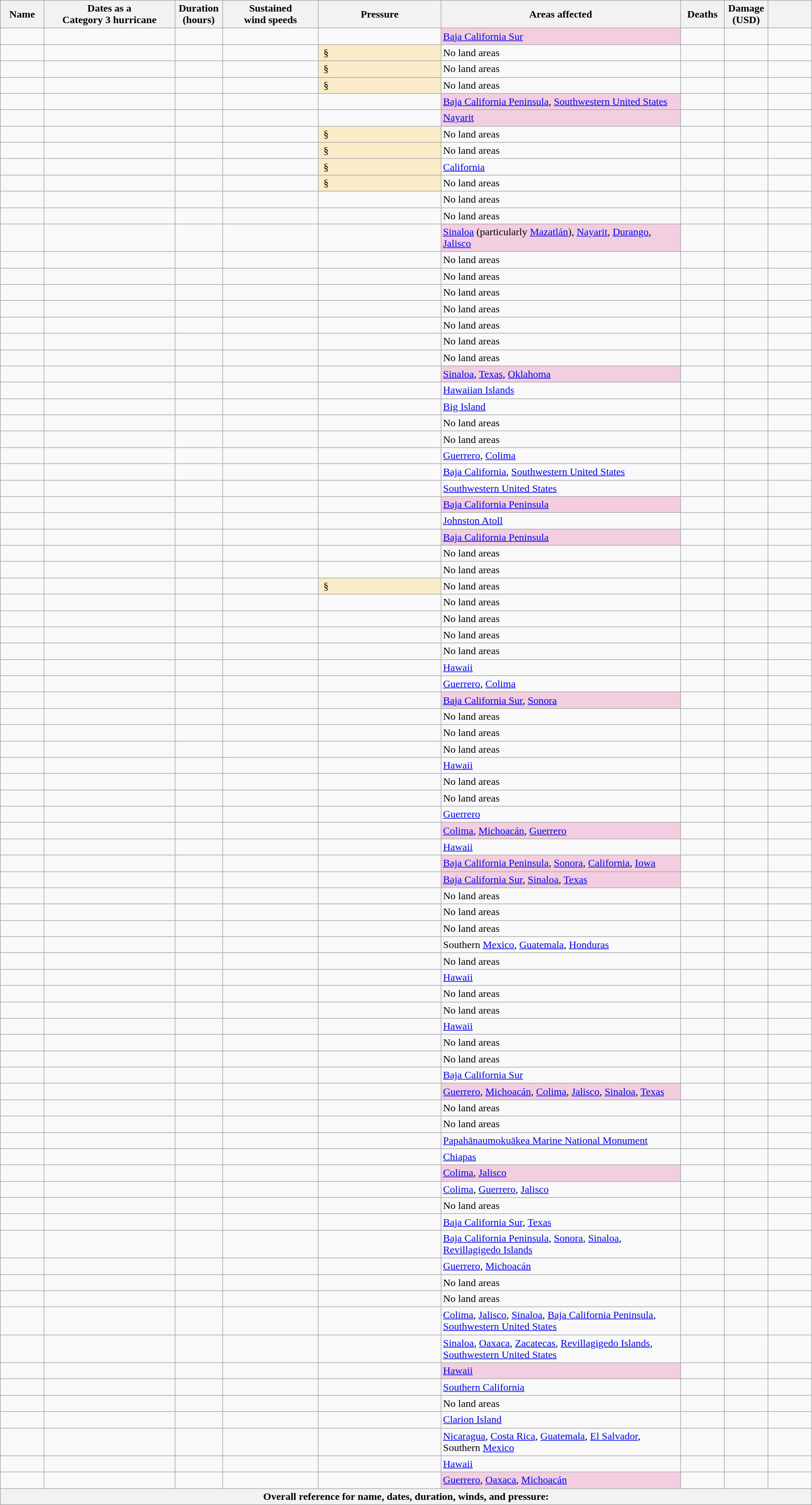<table class="wikitable sortable" width="100%">
<tr>
<th scope="col" width="5%">Name</th>
<th scope="col" width="15%" data-sort-type="isoDate">Dates as a<br>Category 3 hurricane</th>
<th scope="col" width="5%">Duration<br>(hours)</th>
<th scope="col" width="11%">Sustained<br>wind speeds</th>
<th scope="col" width="14%">Pressure</th>
<th scope="col" width="27.5%" class="unsortable">Areas affected</th>
<th scope="col" width="5%">Deaths</th>
<th scope="col" width="5%">Damage<br>(USD)</th>
<th scope="col" width="5%" class="unsortable"></th>
</tr>
<tr>
<td></td>
<td></td>
<td></td>
<td></td>
<td></td>
<td style="background: #F2CEE0;"><a href='#'>Baja California Sur</a></td>
<td></td>
<td></td>
<td></td>
</tr>
<tr>
<td></td>
<td></td>
<td></td>
<td></td>
<td style="background: #FAECC8;"> §</td>
<td>No land areas</td>
<td></td>
<td></td>
<td></td>
</tr>
<tr>
<td></td>
<td></td>
<td></td>
<td></td>
<td style="background: #FAECC8;"> §</td>
<td>No land areas</td>
<td></td>
<td></td>
<td></td>
</tr>
<tr>
<td></td>
<td></td>
<td></td>
<td></td>
<td style="background: #FAECC8;"> §</td>
<td>No land areas</td>
<td></td>
<td></td>
<td></td>
</tr>
<tr>
<td></td>
<td></td>
<td></td>
<td></td>
<td></td>
<td style="background: #F2CEE0;"><a href='#'>Baja California Peninsula</a>, <a href='#'>Southwestern United States</a></td>
<td></td>
<td></td>
<td></td>
</tr>
<tr>
<td></td>
<td></td>
<td></td>
<td></td>
<td></td>
<td style="background: #F2CEE0;"><a href='#'>Nayarit</a></td>
<td></td>
<td></td>
<td></td>
</tr>
<tr>
<td></td>
<td></td>
<td></td>
<td></td>
<td style="background: #FAECC8;"> §</td>
<td>No land areas</td>
<td></td>
<td></td>
<td></td>
</tr>
<tr>
<td></td>
<td></td>
<td></td>
<td></td>
<td style="background: #FAECC8;"> §</td>
<td>No land areas</td>
<td></td>
<td></td>
<td></td>
</tr>
<tr>
<td></td>
<td></td>
<td></td>
<td></td>
<td style="background: #FAECC8;"> §</td>
<td><a href='#'>California</a></td>
<td></td>
<td></td>
<td></td>
</tr>
<tr>
<td></td>
<td></td>
<td></td>
<td></td>
<td style="background: #FAECC8;"> §</td>
<td>No land areas</td>
<td></td>
<td></td>
<td></td>
</tr>
<tr>
<td></td>
<td></td>
<td></td>
<td></td>
<td></td>
<td>No land areas</td>
<td></td>
<td></td>
<td></td>
</tr>
<tr>
<td></td>
<td></td>
<td></td>
<td></td>
<td></td>
<td>No land areas</td>
<td></td>
<td></td>
<td></td>
</tr>
<tr>
<td></td>
<td></td>
<td></td>
<td></td>
<td></td>
<td style="background: #F2CEE0;"><a href='#'>Sinaloa</a> (particularly <a href='#'>Mazatlán</a>), <a href='#'>Nayarit</a>, <a href='#'>Durango</a>, <a href='#'>Jalisco</a></td>
<td></td>
<td></td>
<td></td>
</tr>
<tr>
<td></td>
<td></td>
<td></td>
<td></td>
<td></td>
<td>No land areas</td>
<td></td>
<td></td>
<td></td>
</tr>
<tr>
<td></td>
<td></td>
<td></td>
<td></td>
<td></td>
<td>No land areas</td>
<td></td>
<td></td>
<td></td>
</tr>
<tr>
<td></td>
<td></td>
<td></td>
<td></td>
<td></td>
<td>No land areas</td>
<td></td>
<td></td>
<td></td>
</tr>
<tr>
<td></td>
<td></td>
<td></td>
<td></td>
<td></td>
<td>No land areas</td>
<td></td>
<td></td>
<td></td>
</tr>
<tr>
<td></td>
<td></td>
<td></td>
<td></td>
<td></td>
<td>No land areas</td>
<td></td>
<td></td>
<td></td>
</tr>
<tr>
<td></td>
<td></td>
<td></td>
<td></td>
<td></td>
<td>No land areas</td>
<td></td>
<td></td>
<td></td>
</tr>
<tr>
<td></td>
<td></td>
<td></td>
<td></td>
<td></td>
<td>No land areas</td>
<td></td>
<td></td>
<td></td>
</tr>
<tr>
<td></td>
<td></td>
<td></td>
<td></td>
<td></td>
<td style="background: #F2CEE0;"><a href='#'>Sinaloa</a>, <a href='#'>Texas</a>, <a href='#'>Oklahoma</a></td>
<td></td>
<td></td>
<td></td>
</tr>
<tr>
<td></td>
<td></td>
<td></td>
<td></td>
<td></td>
<td><a href='#'>Hawaiian Islands</a></td>
<td></td>
<td></td>
<td></td>
</tr>
<tr>
<td></td>
<td></td>
<td></td>
<td></td>
<td></td>
<td><a href='#'>Big Island</a></td>
<td></td>
<td></td>
<td></td>
</tr>
<tr>
<td></td>
<td></td>
<td></td>
<td></td>
<td></td>
<td>No land areas</td>
<td></td>
<td></td>
<td></td>
</tr>
<tr>
<td></td>
<td></td>
<td></td>
<td></td>
<td></td>
<td>No land areas</td>
<td></td>
<td></td>
<td></td>
</tr>
<tr>
<td></td>
<td></td>
<td></td>
<td></td>
<td></td>
<td><a href='#'>Guerrero</a>, <a href='#'>Colima</a></td>
<td></td>
<td></td>
<td></td>
</tr>
<tr>
<td></td>
<td></td>
<td></td>
<td></td>
<td></td>
<td><a href='#'>Baja California</a>, <a href='#'>Southwestern United States</a></td>
<td></td>
<td></td>
<td></td>
</tr>
<tr>
<td></td>
<td></td>
<td></td>
<td></td>
<td></td>
<td><a href='#'>Southwestern United States</a></td>
<td></td>
<td></td>
<td></td>
</tr>
<tr>
<td></td>
<td></td>
<td></td>
<td></td>
<td></td>
<td style="background: #F2CEE0;"><a href='#'>Baja California Peninsula</a></td>
<td></td>
<td></td>
<td></td>
</tr>
<tr>
<td></td>
<td></td>
<td></td>
<td></td>
<td></td>
<td><a href='#'>Johnston Atoll</a></td>
<td></td>
<td></td>
<td></td>
</tr>
<tr>
<td></td>
<td></td>
<td></td>
<td></td>
<td></td>
<td style="background: #F2CEE0;"><a href='#'>Baja California Peninsula</a></td>
<td></td>
<td></td>
<td></td>
</tr>
<tr>
<td></td>
<td></td>
<td></td>
<td></td>
<td></td>
<td>No land areas</td>
<td></td>
<td></td>
<td></td>
</tr>
<tr>
<td></td>
<td></td>
<td></td>
<td></td>
<td></td>
<td>No land areas</td>
<td></td>
<td></td>
<td></td>
</tr>
<tr>
<td></td>
<td></td>
<td></td>
<td></td>
<td style="background: #FAECC8;"> §</td>
<td>No land areas</td>
<td></td>
<td></td>
<td></td>
</tr>
<tr>
<td></td>
<td></td>
<td></td>
<td></td>
<td></td>
<td>No land areas</td>
<td></td>
<td></td>
<td></td>
</tr>
<tr>
<td></td>
<td></td>
<td></td>
<td></td>
<td></td>
<td>No land areas</td>
<td></td>
<td></td>
<td></td>
</tr>
<tr>
<td></td>
<td></td>
<td></td>
<td></td>
<td></td>
<td>No land areas</td>
<td></td>
<td></td>
<td></td>
</tr>
<tr>
<td></td>
<td></td>
<td></td>
<td></td>
<td></td>
<td>No land areas</td>
<td></td>
<td></td>
<td></td>
</tr>
<tr>
<td></td>
<td></td>
<td></td>
<td></td>
<td></td>
<td><a href='#'>Hawaii</a></td>
<td></td>
<td></td>
<td></td>
</tr>
<tr>
<td></td>
<td></td>
<td></td>
<td></td>
<td></td>
<td><a href='#'>Guerrero</a>, <a href='#'>Colima</a></td>
<td></td>
<td></td>
<td></td>
</tr>
<tr>
<td></td>
<td></td>
<td></td>
<td></td>
<td></td>
<td style="background: #F2CEE0;"><a href='#'>Baja California Sur</a>, <a href='#'>Sonora</a></td>
<td></td>
<td></td>
<td></td>
</tr>
<tr>
<td></td>
<td></td>
<td></td>
<td></td>
<td></td>
<td>No land areas</td>
<td></td>
<td></td>
<td></td>
</tr>
<tr>
<td></td>
<td></td>
<td></td>
<td></td>
<td></td>
<td>No land areas</td>
<td></td>
<td></td>
<td></td>
</tr>
<tr>
<td></td>
<td></td>
<td></td>
<td></td>
<td></td>
<td>No land areas</td>
<td></td>
<td></td>
<td></td>
</tr>
<tr>
<td></td>
<td></td>
<td></td>
<td></td>
<td></td>
<td><a href='#'>Hawaii</a></td>
<td></td>
<td></td>
<td></td>
</tr>
<tr>
<td></td>
<td></td>
<td></td>
<td></td>
<td></td>
<td>No land areas</td>
<td></td>
<td></td>
<td></td>
</tr>
<tr>
<td></td>
<td></td>
<td></td>
<td></td>
<td></td>
<td>No land areas</td>
<td></td>
<td></td>
<td></td>
</tr>
<tr>
<td></td>
<td></td>
<td></td>
<td></td>
<td></td>
<td><a href='#'>Guerrero</a></td>
<td></td>
<td></td>
<td></td>
</tr>
<tr>
<td></td>
<td></td>
<td></td>
<td></td>
<td></td>
<td style="background: #F2CEE0;"><a href='#'>Colima</a>, <a href='#'>Michoacán</a>, <a href='#'>Guerrero</a></td>
<td></td>
<td></td>
<td></td>
</tr>
<tr>
<td></td>
<td></td>
<td></td>
<td></td>
<td></td>
<td><a href='#'>Hawaii</a></td>
<td></td>
<td></td>
<td></td>
</tr>
<tr>
<td></td>
<td></td>
<td></td>
<td></td>
<td></td>
<td style="background: #F2CEE0;"><a href='#'>Baja California Peninsula</a>, <a href='#'>Sonora</a>, <a href='#'>California</a>, <a href='#'>Iowa</a></td>
<td></td>
<td></td>
<td></td>
</tr>
<tr>
<td></td>
<td></td>
<td></td>
<td></td>
<td></td>
<td style="background: #F2CEE0;"><a href='#'>Baja California Sur</a>, <a href='#'>Sinaloa</a>, <a href='#'>Texas</a></td>
<td></td>
<td></td>
<td></td>
</tr>
<tr>
<td></td>
<td></td>
<td></td>
<td></td>
<td></td>
<td>No land areas</td>
<td></td>
<td></td>
<td></td>
</tr>
<tr>
<td></td>
<td></td>
<td></td>
<td></td>
<td></td>
<td>No land areas</td>
<td></td>
<td></td>
<td></td>
</tr>
<tr>
<td></td>
<td></td>
<td></td>
<td></td>
<td></td>
<td>No land areas</td>
<td></td>
<td></td>
<td></td>
</tr>
<tr>
<td></td>
<td></td>
<td></td>
<td></td>
<td></td>
<td>Southern <a href='#'>Mexico</a>, <a href='#'>Guatemala</a>, <a href='#'>Honduras</a></td>
<td></td>
<td></td>
<td></td>
</tr>
<tr>
<td></td>
<td></td>
<td></td>
<td></td>
<td></td>
<td>No land areas</td>
<td></td>
<td></td>
<td></td>
</tr>
<tr>
<td></td>
<td></td>
<td></td>
<td></td>
<td></td>
<td><a href='#'>Hawaii</a></td>
<td></td>
<td></td>
<td></td>
</tr>
<tr>
<td></td>
<td></td>
<td></td>
<td></td>
<td></td>
<td>No land areas</td>
<td></td>
<td></td>
<td></td>
</tr>
<tr>
<td></td>
<td></td>
<td></td>
<td></td>
<td></td>
<td>No land areas</td>
<td></td>
<td></td>
<td></td>
</tr>
<tr>
<td></td>
<td></td>
<td></td>
<td></td>
<td></td>
<td><a href='#'>Hawaii</a></td>
<td></td>
<td></td>
<td></td>
</tr>
<tr>
<td></td>
<td></td>
<td></td>
<td></td>
<td></td>
<td>No land areas</td>
<td></td>
<td></td>
<td></td>
</tr>
<tr>
<td></td>
<td></td>
<td></td>
<td></td>
<td></td>
<td>No land areas</td>
<td></td>
<td></td>
<td></td>
</tr>
<tr>
<td></td>
<td></td>
<td></td>
<td></td>
<td></td>
<td><a href='#'>Baja California Sur</a></td>
<td></td>
<td></td>
<td></td>
</tr>
<tr>
<td></td>
<td></td>
<td></td>
<td></td>
<td></td>
<td style="background: #F2CEE0;"><a href='#'>Guerrero</a>, <a href='#'>Michoacán</a>, <a href='#'>Colima</a>, <a href='#'>Jalisco</a>, <a href='#'>Sinaloa</a>, <a href='#'>Texas</a></td>
<td></td>
<td></td>
<td></td>
</tr>
<tr>
<td></td>
<td></td>
<td></td>
<td></td>
<td></td>
<td>No land areas</td>
<td></td>
<td></td>
<td></td>
</tr>
<tr>
<td></td>
<td></td>
<td></td>
<td></td>
<td></td>
<td>No land areas</td>
<td></td>
<td></td>
<td></td>
</tr>
<tr>
<td></td>
<td></td>
<td></td>
<td></td>
<td></td>
<td><a href='#'>Papahānaumokuākea Marine National Monument</a></td>
<td></td>
<td></td>
<td></td>
</tr>
<tr>
<td></td>
<td></td>
<td></td>
<td></td>
<td></td>
<td><a href='#'>Chiapas</a></td>
<td></td>
<td></td>
<td></td>
</tr>
<tr>
<td></td>
<td></td>
<td></td>
<td></td>
<td></td>
<td style="background: #F2CEE0;"><a href='#'>Colima</a>, <a href='#'>Jalisco</a></td>
<td></td>
<td></td>
<td></td>
</tr>
<tr>
<td></td>
<td></td>
<td></td>
<td></td>
<td></td>
<td><a href='#'>Colima</a>, <a href='#'>Guerrero</a>, <a href='#'>Jalisco</a></td>
<td></td>
<td></td>
<td></td>
</tr>
<tr>
<td></td>
<td></td>
<td></td>
<td></td>
<td></td>
<td>No land areas</td>
<td></td>
<td></td>
<td></td>
</tr>
<tr>
<td></td>
<td></td>
<td></td>
<td></td>
<td></td>
<td><a href='#'>Baja California Sur</a>, <a href='#'>Texas</a></td>
<td></td>
<td></td>
<td></td>
</tr>
<tr>
<td></td>
<td></td>
<td></td>
<td></td>
<td></td>
<td><a href='#'>Baja California Peninsula</a>, <a href='#'>Sonora</a>, <a href='#'>Sinaloa</a>, <a href='#'>Revillagigedo Islands</a></td>
<td></td>
<td></td>
<td></td>
</tr>
<tr>
<td></td>
<td></td>
<td></td>
<td></td>
<td></td>
<td><a href='#'>Guerrero</a>, <a href='#'>Michoacán</a></td>
<td></td>
<td></td>
<td></td>
</tr>
<tr>
<td></td>
<td></td>
<td></td>
<td></td>
<td></td>
<td>No land areas</td>
<td></td>
<td></td>
<td></td>
</tr>
<tr>
<td></td>
<td></td>
<td></td>
<td></td>
<td></td>
<td>No land areas</td>
<td></td>
<td></td>
<td></td>
</tr>
<tr>
<td></td>
<td></td>
<td></td>
<td></td>
<td></td>
<td><a href='#'>Colima</a>, <a href='#'>Jalisco</a>, <a href='#'>Sinaloa</a>, <a href='#'>Baja California Peninsula</a>, <a href='#'>Southwestern United States</a></td>
<td></td>
<td></td>
<td></td>
</tr>
<tr>
<td></td>
<td></td>
<td></td>
<td></td>
<td></td>
<td><a href='#'>Sinaloa</a>, <a href='#'>Oaxaca</a>, <a href='#'>Zacatecas</a>, <a href='#'>Revillagigedo Islands</a>, <a href='#'>Southwestern United States</a></td>
<td></td>
<td></td>
<td></td>
</tr>
<tr>
<td></td>
<td></td>
<td></td>
<td></td>
<td></td>
<td style="background: #F2CEE0;"><a href='#'>Hawaii</a></td>
<td></td>
<td></td>
<td></td>
</tr>
<tr>
<td></td>
<td></td>
<td></td>
<td></td>
<td></td>
<td><a href='#'>Southern California</a></td>
<td></td>
<td></td>
<td></td>
</tr>
<tr>
<td></td>
<td></td>
<td></td>
<td></td>
<td></td>
<td>No land areas</td>
<td></td>
<td></td>
<td></td>
</tr>
<tr>
<td></td>
<td></td>
<td></td>
<td></td>
<td></td>
<td><a href='#'>Clarion Island</a></td>
<td></td>
<td></td>
<td></td>
</tr>
<tr>
<td></td>
<td></td>
<td></td>
<td></td>
<td></td>
<td><a href='#'>Nicaragua</a>, <a href='#'>Costa Rica</a>, <a href='#'>Guatemala</a>, <a href='#'>El Salvador</a>, Southern <a href='#'>Mexico</a></td>
<td></td>
<td></td>
<td></td>
</tr>
<tr>
<td></td>
<td></td>
<td></td>
<td></td>
<td></td>
<td><a href='#'>Hawaii</a></td>
<td></td>
<td></td>
<td></td>
</tr>
<tr>
<td></td>
<td></td>
<td></td>
<td></td>
<td></td>
<td style="background: #F2CEE0;"><a href='#'>Guerrero</a>, <a href='#'>Oaxaca</a>, <a href='#'>Michoacán</a></td>
<td></td>
<td></td>
<td></td>
</tr>
<tr>
<th colspan=9>Overall reference for name, dates, duration, winds, and pressure:</th>
</tr>
</table>
